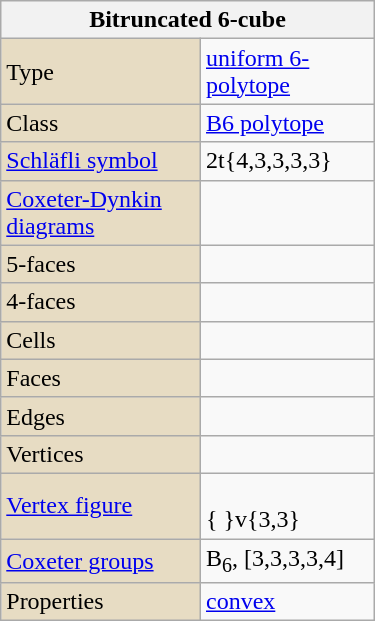<table class="wikitable" align="right" style="margin-left:10px" width="250">
<tr>
<th bgcolor=#e7dcc3 colspan=2>Bitruncated 6-cube</th>
</tr>
<tr>
<td bgcolor=#e7dcc3>Type</td>
<td><a href='#'>uniform 6-polytope</a></td>
</tr>
<tr>
<td bgcolor=#e7dcc3>Class</td>
<td><a href='#'>B6 polytope</a></td>
</tr>
<tr>
<td bgcolor=#e7dcc3><a href='#'>Schläfli symbol</a></td>
<td>2t{4,3,3,3,3}</td>
</tr>
<tr>
<td bgcolor=#e7dcc3><a href='#'>Coxeter-Dynkin diagrams</a></td>
<td></td>
</tr>
<tr>
<td bgcolor=#e7dcc3>5-faces</td>
<td></td>
</tr>
<tr>
<td bgcolor=#e7dcc3>4-faces</td>
<td></td>
</tr>
<tr>
<td bgcolor=#e7dcc3>Cells</td>
<td></td>
</tr>
<tr>
<td bgcolor=#e7dcc3>Faces</td>
<td></td>
</tr>
<tr>
<td bgcolor=#e7dcc3>Edges</td>
<td></td>
</tr>
<tr>
<td bgcolor=#e7dcc3>Vertices</td>
<td></td>
</tr>
<tr>
<td bgcolor=#e7dcc3><a href='#'>Vertex figure</a></td>
<td><br>{ }v{3,3}</td>
</tr>
<tr>
<td bgcolor=#e7dcc3><a href='#'>Coxeter groups</a></td>
<td>B<sub>6</sub>, [3,3,3,3,4]</td>
</tr>
<tr>
<td bgcolor=#e7dcc3>Properties</td>
<td><a href='#'>convex</a></td>
</tr>
</table>
